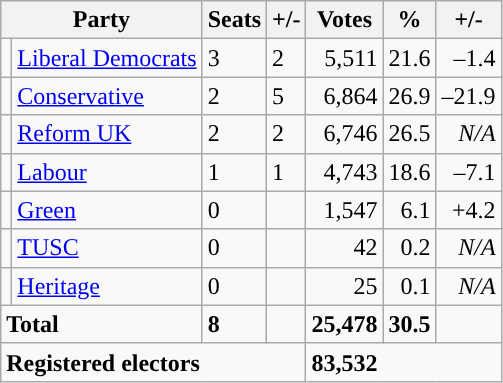<table class="wikitable sortable">
<tr>
<th colspan="2">Party</th>
<th>Seats</th>
<th>+/-</th>
<th>Votes</th>
<th>%</th>
<th>+/-</th>
</tr>
<tr>
<td style="background-color: "></td>
<td><a href='#'>Liberal Democrats</a></td>
<td>3</td>
<td> 2</td>
<td style="text-align:right;">5,511</td>
<td style="text-align:right;">21.6</td>
<td style="text-align:right;">–1.4</td>
</tr>
<tr>
<td style="background-color: "></td>
<td><a href='#'>Conservative</a></td>
<td>2</td>
<td> 5</td>
<td style="text-align:right;">6,864</td>
<td style="text-align:right;">26.9</td>
<td style="text-align:right;">–21.9</td>
</tr>
<tr>
<td style="background-color: "></td>
<td><a href='#'>Reform UK</a></td>
<td>2</td>
<td> 2</td>
<td style="text-align:right;">6,746</td>
<td style="text-align:right;">26.5</td>
<td style="text-align:right;"><em>N/A</em></td>
</tr>
<tr>
<td style="background-color: "></td>
<td><a href='#'>Labour</a></td>
<td>1</td>
<td> 1</td>
<td style="text-align:right;">4,743</td>
<td style="text-align:right;">18.6</td>
<td style="text-align:right;">–7.1</td>
</tr>
<tr>
<td style="background-color: "></td>
<td><a href='#'>Green</a></td>
<td>0</td>
<td></td>
<td style="text-align:right;">1,547</td>
<td style="text-align:right;">6.1</td>
<td style="text-align:right;">+4.2</td>
</tr>
<tr>
<td style="background-color: "></td>
<td><a href='#'>TUSC</a></td>
<td>0</td>
<td></td>
<td style="text-align:right;">42</td>
<td style="text-align:right;">0.2</td>
<td style="text-align:right;"><em>N/A</em></td>
</tr>
<tr>
<td style="background-color: "></td>
<td><a href='#'>Heritage</a></td>
<td>0</td>
<td></td>
<td style="text-align:right;">25</td>
<td style="text-align:right;">0.1</td>
<td style="text-align:right;"><em>N/A</em></td>
</tr>
<tr>
<td colspan="2"><strong>Total</strong></td>
<td><strong>8</strong></td>
<td></td>
<td style="text-align:right;"><strong>25,478</strong></td>
<td style="text-align:right;"><strong>30.5</strong></td>
<td style="text-align:right;"></td>
</tr>
<tr>
<td colspan="4"><strong>Registered electors</strong></td>
<td colspan="3" style="text-align:left;"><strong>83,532</strong></td>
</tr>
</table>
